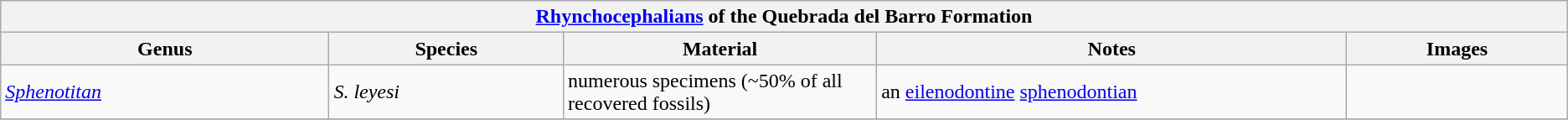<table class="wikitable" align="center">
<tr>
<th colspan="7" align="center"><strong><a href='#'>Rhynchocephalians</a> of the Quebrada del Barro Formation</strong></th>
</tr>
<tr>
<th>Genus</th>
<th>Species</th>
<th width="20%">Material</th>
<th width="30%">Notes</th>
<th>Images</th>
</tr>
<tr>
<td><em><a href='#'>Sphenotitan</a></em></td>
<td><em>S. leyesi</em></td>
<td>numerous specimens (~50% of all recovered fossils)</td>
<td>an <a href='#'>eilenodontine</a> <a href='#'>sphenodontian</a></td>
<td></td>
</tr>
<tr>
</tr>
</table>
